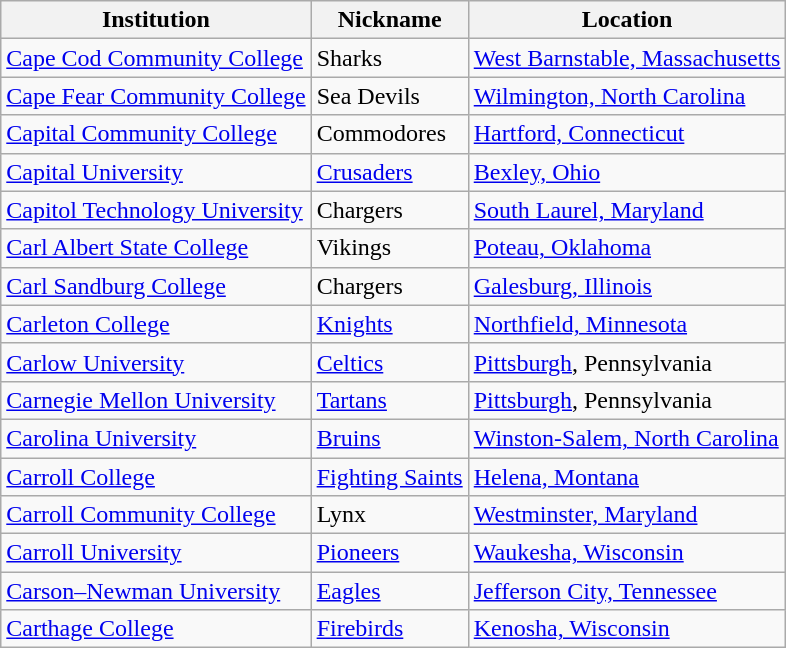<table class="wikitable">
<tr>
<th>Institution</th>
<th>Nickname</th>
<th>Location</th>
</tr>
<tr>
<td><a href='#'>Cape Cod Community College</a></td>
<td>Sharks</td>
<td><a href='#'>West Barnstable, Massachusetts</a></td>
</tr>
<tr>
<td><a href='#'>Cape Fear Community College</a></td>
<td>Sea Devils</td>
<td><a href='#'>Wilmington, North Carolina</a></td>
</tr>
<tr>
<td><a href='#'>Capital Community College</a></td>
<td>Commodores</td>
<td><a href='#'>Hartford, Connecticut</a></td>
</tr>
<tr>
<td><a href='#'>Capital University</a></td>
<td><a href='#'>Crusaders</a></td>
<td><a href='#'>Bexley, Ohio</a></td>
</tr>
<tr>
<td><a href='#'>Capitol Technology University</a></td>
<td>Chargers</td>
<td><a href='#'>South Laurel, Maryland</a></td>
</tr>
<tr>
<td><a href='#'>Carl Albert State College</a></td>
<td>Vikings</td>
<td><a href='#'>Poteau, Oklahoma</a></td>
</tr>
<tr>
<td><a href='#'>Carl Sandburg College</a></td>
<td>Chargers</td>
<td><a href='#'>Galesburg, Illinois</a></td>
</tr>
<tr>
<td><a href='#'>Carleton College</a></td>
<td><a href='#'>Knights</a></td>
<td><a href='#'>Northfield, Minnesota</a></td>
</tr>
<tr>
<td><a href='#'>Carlow University</a></td>
<td><a href='#'>Celtics</a></td>
<td><a href='#'>Pittsburgh</a>, Pennsylvania</td>
</tr>
<tr>
<td><a href='#'>Carnegie Mellon University</a></td>
<td><a href='#'>Tartans</a></td>
<td><a href='#'>Pittsburgh</a>, Pennsylvania</td>
</tr>
<tr>
<td><a href='#'>Carolina University</a></td>
<td><a href='#'>Bruins</a></td>
<td><a href='#'>Winston-Salem, North Carolina</a></td>
</tr>
<tr>
<td><a href='#'>Carroll College</a></td>
<td><a href='#'>Fighting Saints</a></td>
<td><a href='#'>Helena, Montana</a></td>
</tr>
<tr>
<td><a href='#'>Carroll Community College</a></td>
<td>Lynx</td>
<td><a href='#'>Westminster, Maryland</a></td>
</tr>
<tr>
<td><a href='#'>Carroll University</a></td>
<td><a href='#'>Pioneers</a></td>
<td><a href='#'>Waukesha, Wisconsin</a></td>
</tr>
<tr>
<td><a href='#'>Carson–Newman University</a></td>
<td><a href='#'>Eagles</a></td>
<td><a href='#'>Jefferson City, Tennessee</a></td>
</tr>
<tr>
<td><a href='#'>Carthage College</a></td>
<td><a href='#'>Firebirds</a></td>
<td><a href='#'>Kenosha, Wisconsin</a></td>
</tr>
</table>
